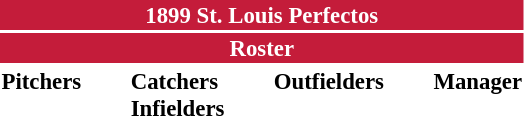<table class="toccolours" style="font-size: 95%;">
<tr>
<th colspan="10" style="background-color: #C41C3A; color: white; text-align: center;">1899 St. Louis Perfectos</th>
</tr>
<tr>
<td colspan="10" style="background-color: #C41C3A; color: white; text-align: center;"><strong>Roster</strong></td>
</tr>
<tr>
<td valign="top"><strong>Pitchers</strong><br>








</td>
<td width="25px"></td>
<td valign="top"><strong>Catchers</strong><br>


<strong>Infielders</strong>








</td>
<td width="25px"></td>
<td valign="top"><strong>Outfielders</strong><br>





</td>
<td width="25px"></td>
<td valign="top"><strong>Manager</strong><br></td>
</tr>
</table>
